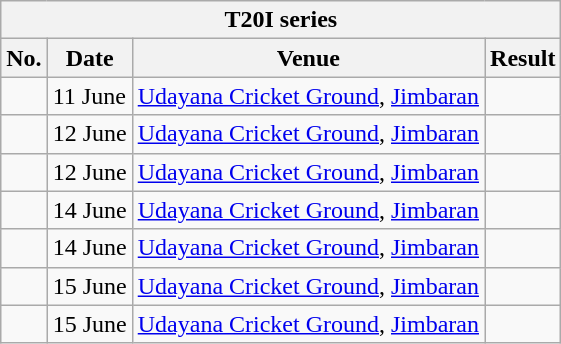<table class="wikitable">
<tr>
<th colspan="6">T20I series</th>
</tr>
<tr>
<th>No.</th>
<th>Date</th>
<th>Venue</th>
<th>Result</th>
</tr>
<tr>
<td></td>
<td>11 June</td>
<td><a href='#'>Udayana Cricket Ground</a>, <a href='#'>Jimbaran</a></td>
<td></td>
</tr>
<tr>
<td></td>
<td>12 June</td>
<td><a href='#'>Udayana Cricket Ground</a>, <a href='#'>Jimbaran</a></td>
<td></td>
</tr>
<tr>
<td></td>
<td>12 June</td>
<td><a href='#'>Udayana Cricket Ground</a>, <a href='#'>Jimbaran</a></td>
<td></td>
</tr>
<tr>
<td></td>
<td>14 June</td>
<td><a href='#'>Udayana Cricket Ground</a>, <a href='#'>Jimbaran</a></td>
<td></td>
</tr>
<tr>
<td></td>
<td>14 June</td>
<td><a href='#'>Udayana Cricket Ground</a>, <a href='#'>Jimbaran</a></td>
<td></td>
</tr>
<tr>
<td></td>
<td>15 June</td>
<td><a href='#'>Udayana Cricket Ground</a>, <a href='#'>Jimbaran</a></td>
<td></td>
</tr>
<tr>
<td></td>
<td>15 June</td>
<td><a href='#'>Udayana Cricket Ground</a>, <a href='#'>Jimbaran</a></td>
<td></td>
</tr>
</table>
